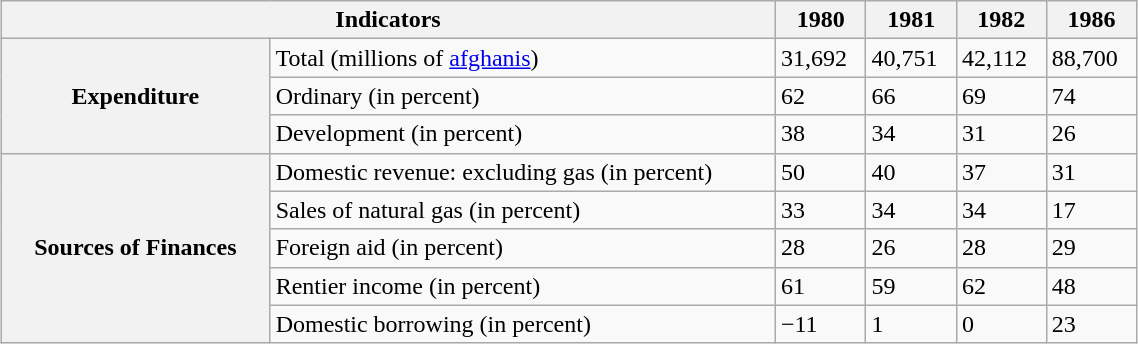<table class="wikitable" width=60% style="float:right; margin:0 15px;">
<tr>
<th colspan="2" width=30%>Indicators</th>
<th width=1%>1980</th>
<th width=1%>1981</th>
<th width=1%>1982</th>
<th width=1%>1986</th>
</tr>
<tr>
<th rowspan="3"><strong>Expenditure</strong></th>
<td>Total (millions of <a href='#'>afghanis</a>)</td>
<td>31,692</td>
<td>40,751</td>
<td>42,112</td>
<td>88,700</td>
</tr>
<tr>
<td>Ordinary (in percent)</td>
<td>62</td>
<td>66</td>
<td>69</td>
<td>74</td>
</tr>
<tr>
<td>Development (in percent)</td>
<td>38</td>
<td>34</td>
<td>31</td>
<td>26</td>
</tr>
<tr>
<th rowspan="5"><strong>Sources of Finances</strong></th>
<td>Domestic revenue: excluding gas (in percent)</td>
<td>50</td>
<td>40</td>
<td>37</td>
<td>31</td>
</tr>
<tr>
<td>Sales of natural gas (in percent)</td>
<td>33</td>
<td>34</td>
<td>34</td>
<td>17</td>
</tr>
<tr>
<td>Foreign aid (in percent)</td>
<td>28</td>
<td>26</td>
<td>28</td>
<td>29</td>
</tr>
<tr>
<td>Rentier income (in percent)</td>
<td>61</td>
<td>59</td>
<td>62</td>
<td>48</td>
</tr>
<tr>
<td>Domestic borrowing (in percent)</td>
<td>−11</td>
<td>1</td>
<td>0</td>
<td>23</td>
</tr>
</table>
